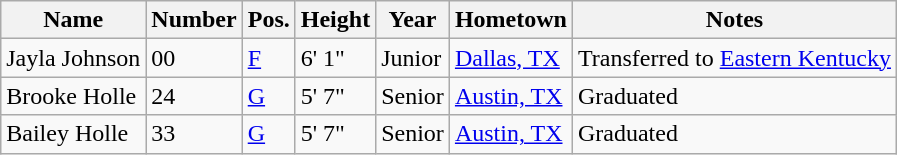<table class="wikitable sortable" border="1">
<tr>
<th>Name</th>
<th>Number</th>
<th>Pos.</th>
<th>Height</th>
<th>Year</th>
<th>Hometown</th>
<th class="wikitable">Notes</th>
</tr>
<tr>
<td>Jayla Johnson</td>
<td>00</td>
<td><a href='#'>F</a></td>
<td>6' 1"</td>
<td>Junior</td>
<td><a href='#'>Dallas, TX</a></td>
<td>Transferred to <a href='#'>Eastern Kentucky</a></td>
</tr>
<tr>
<td>Brooke Holle</td>
<td>24</td>
<td><a href='#'>G</a></td>
<td>5' 7"</td>
<td>Senior</td>
<td><a href='#'>Austin, TX</a></td>
<td>Graduated</td>
</tr>
<tr>
<td>Bailey Holle</td>
<td>33</td>
<td><a href='#'>G</a></td>
<td>5' 7"</td>
<td>Senior</td>
<td><a href='#'>Austin, TX</a></td>
<td>Graduated</td>
</tr>
</table>
